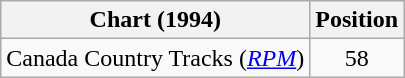<table class="wikitable sortable">
<tr>
<th scope="col">Chart (1994)</th>
<th scope="col">Position</th>
</tr>
<tr>
<td>Canada Country Tracks (<em><a href='#'>RPM</a></em>)</td>
<td align="center">58</td>
</tr>
</table>
